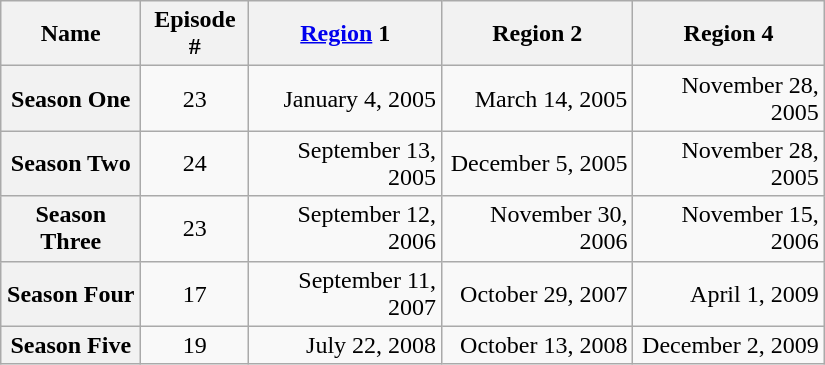<table class="wikitable" style="text-align:right;" width="550px">
<tr>
<th>Name</th>
<th>Episode #</th>
<th><a href='#'>Region</a> 1</th>
<th>Region 2</th>
<th>Region 4</th>
</tr>
<tr>
<th>Season One</th>
<td align="center">23</td>
<td>January 4, 2005</td>
<td>March 14, 2005<br></td>
<td>November 28, 2005</td>
</tr>
<tr>
<th>Season Two</th>
<td align="center">24</td>
<td>September 13, 2005</td>
<td>December 5, 2005<br></td>
<td>November 28, 2005</td>
</tr>
<tr>
<th>Season Three</th>
<td align="center">23</td>
<td>September 12, 2006</td>
<td>November 30, 2006</td>
<td>November 15, 2006</td>
</tr>
<tr>
<th>Season Four</th>
<td align="center">17</td>
<td>September 11, 2007</td>
<td>October 29, 2007</td>
<td>April 1, 2009</td>
</tr>
<tr>
<th>Season Five</th>
<td align="center">19</td>
<td>July 22, 2008</td>
<td>October 13, 2008</td>
<td>December 2, 2009</td>
</tr>
</table>
